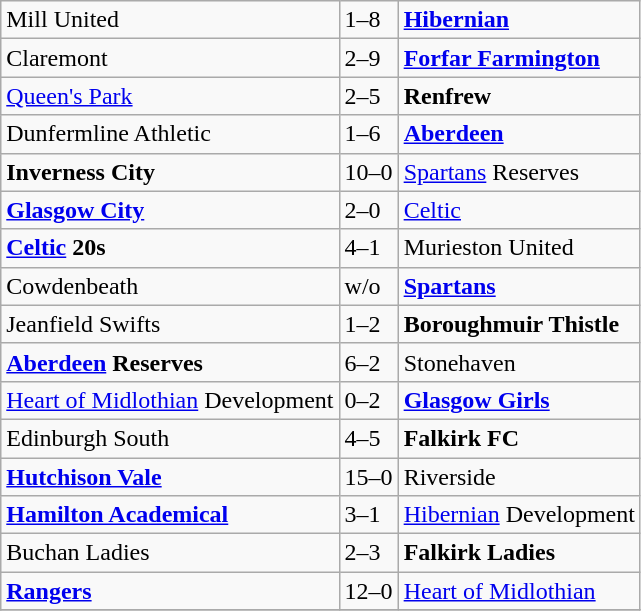<table class="wikitable">
<tr>
<td>Mill United</td>
<td>1–8</td>
<td><strong><a href='#'>Hibernian</a></strong></td>
</tr>
<tr>
<td>Claremont</td>
<td>2–9</td>
<td><strong><a href='#'>Forfar Farmington</a></strong></td>
</tr>
<tr>
<td><a href='#'>Queen's Park</a></td>
<td>2–5</td>
<td><strong>Renfrew</strong></td>
</tr>
<tr>
<td>Dunfermline Athletic</td>
<td>1–6</td>
<td><strong><a href='#'>Aberdeen</a></strong></td>
</tr>
<tr>
<td><strong>Inverness City</strong></td>
<td>10–0</td>
<td><a href='#'>Spartans</a> Reserves</td>
</tr>
<tr>
<td><strong><a href='#'>Glasgow City</a></strong></td>
<td>2–0</td>
<td><a href='#'>Celtic</a></td>
</tr>
<tr>
<td><strong><a href='#'>Celtic</a> 20s</strong></td>
<td>4–1</td>
<td>Murieston United</td>
</tr>
<tr>
<td>Cowdenbeath</td>
<td>w/o</td>
<td><strong><a href='#'>Spartans</a></strong></td>
</tr>
<tr>
<td>Jeanfield Swifts</td>
<td>1–2</td>
<td><strong>Boroughmuir Thistle</strong></td>
</tr>
<tr>
<td><strong><a href='#'>Aberdeen</a> Reserves</strong></td>
<td>6–2</td>
<td>Stonehaven</td>
</tr>
<tr>
<td><a href='#'>Heart of Midlothian</a> Development</td>
<td>0–2</td>
<td><strong><a href='#'>Glasgow Girls</a></strong></td>
</tr>
<tr>
<td>Edinburgh South</td>
<td>4–5</td>
<td><strong>Falkirk FC</strong></td>
</tr>
<tr>
<td><strong><a href='#'>Hutchison Vale</a></strong></td>
<td>15–0</td>
<td>Riverside</td>
</tr>
<tr>
<td><strong><a href='#'>Hamilton Academical</a></strong></td>
<td>3–1</td>
<td><a href='#'>Hibernian</a> Development</td>
</tr>
<tr>
<td>Buchan Ladies</td>
<td>2–3</td>
<td><strong>Falkirk Ladies</strong></td>
</tr>
<tr>
<td><strong><a href='#'>Rangers</a></strong></td>
<td>12–0</td>
<td><a href='#'>Heart of Midlothian</a></td>
</tr>
<tr>
</tr>
</table>
